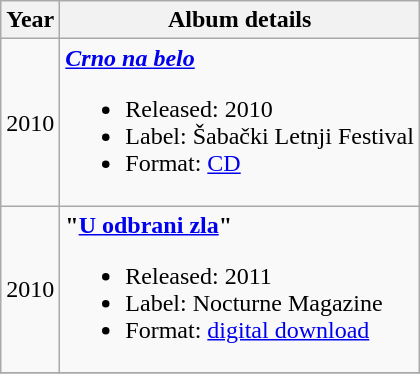<table class ="wikitable">
<tr>
<th>Year</th>
<th>Album details</th>
</tr>
<tr>
<td align="center" rowspan="1">2010</td>
<td><strong><em><a href='#'>Crno na belo</a></em></strong><br><ul><li>Released: 2010</li><li>Label: Šabački Letnji Festival</li><li>Format: <a href='#'>CD</a></li></ul></td>
</tr>
<tr>
<td align="center" rowspan="1">2010</td>
<td><strong>"<a href='#'>U odbrani zla</a>"</strong><br><ul><li>Released: 2011</li><li>Label: Nocturne Magazine</li><li>Format: <a href='#'>digital download</a></li></ul></td>
</tr>
<tr>
</tr>
</table>
